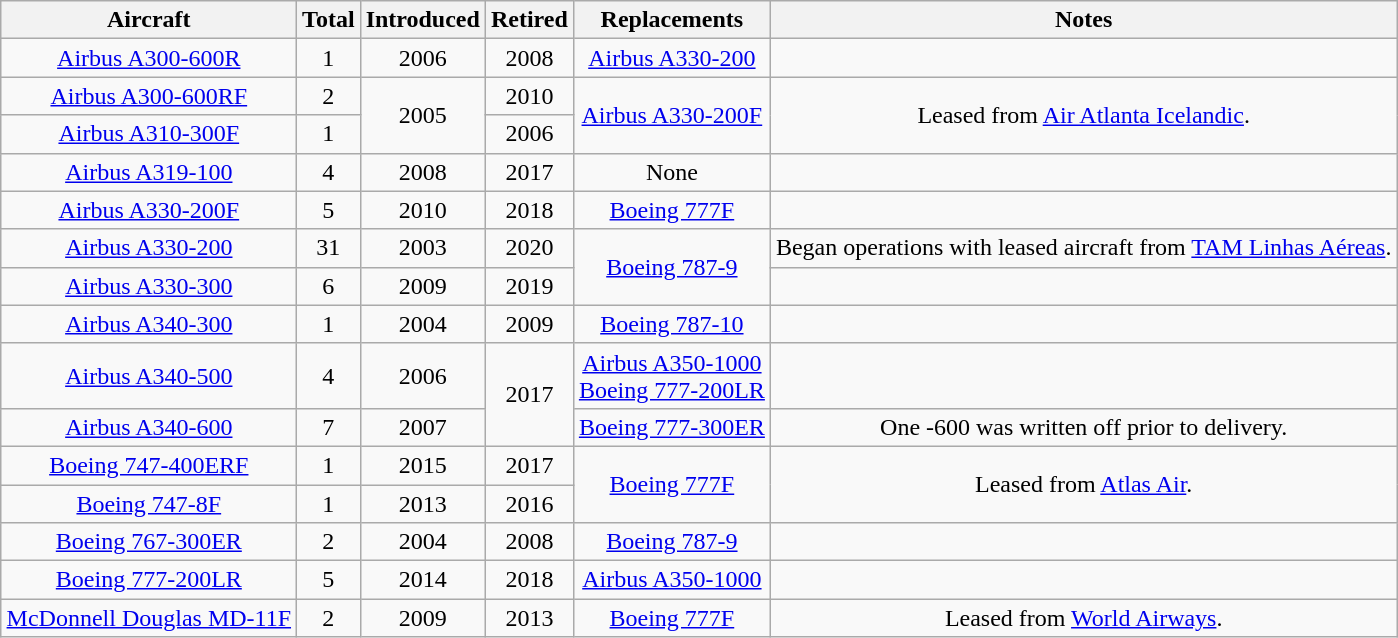<table class="wikitable" style="margin:0.5em auto; text-align:center">
<tr>
<th>Aircraft</th>
<th>Total</th>
<th>Introduced</th>
<th>Retired</th>
<th>Replacements</th>
<th>Notes</th>
</tr>
<tr>
<td><a href='#'>Airbus A300-600R</a></td>
<td>1</td>
<td>2006</td>
<td>2008</td>
<td><a href='#'>Airbus A330-200</a></td>
<td></td>
</tr>
<tr>
<td><a href='#'>Airbus A300-600RF</a></td>
<td>2</td>
<td rowspan="2">2005</td>
<td>2010</td>
<td rowspan="2"><a href='#'>Airbus A330-200F</a></td>
<td rowspan="2">Leased from <a href='#'>Air Atlanta Icelandic</a>.</td>
</tr>
<tr>
<td><a href='#'>Airbus A310-300F</a></td>
<td>1</td>
<td>2006</td>
</tr>
<tr>
<td><a href='#'>Airbus A319-100</a></td>
<td>4</td>
<td>2008</td>
<td>2017</td>
<td>None</td>
<td></td>
</tr>
<tr>
<td><a href='#'>Airbus A330-200F</a></td>
<td>5</td>
<td>2010</td>
<td>2018</td>
<td><a href='#'>Boeing 777F</a></td>
<td></td>
</tr>
<tr>
<td><a href='#'>Airbus A330-200</a></td>
<td>31</td>
<td>2003</td>
<td>2020</td>
<td rowspan="2"><a href='#'>Boeing 787-9</a></td>
<td>Began operations with leased aircraft from <a href='#'>TAM Linhas Aéreas</a>.</td>
</tr>
<tr>
<td><a href='#'>Airbus A330-300</a></td>
<td>6</td>
<td>2009</td>
<td>2019</td>
<td></td>
</tr>
<tr>
<td><a href='#'>Airbus A340-300</a></td>
<td>1</td>
<td>2004</td>
<td>2009</td>
<td><a href='#'>Boeing 787-10</a></td>
<td></td>
</tr>
<tr>
<td><a href='#'>Airbus A340-500</a></td>
<td>4</td>
<td>2006</td>
<td rowspan="2">2017</td>
<td><a href='#'>Airbus A350-1000</a><br><a href='#'>Boeing 777-200LR</a></td>
<td></td>
</tr>
<tr>
<td><a href='#'>Airbus A340-600</a></td>
<td>7</td>
<td>2007</td>
<td><a href='#'>Boeing 777-300ER</a></td>
<td>One -600 was written off prior to delivery.</td>
</tr>
<tr>
<td><a href='#'>Boeing 747-400ERF</a></td>
<td>1</td>
<td>2015</td>
<td>2017</td>
<td rowspan="2"><a href='#'>Boeing 777F</a></td>
<td rowspan="2">Leased from <a href='#'>Atlas Air</a>.</td>
</tr>
<tr>
<td><a href='#'>Boeing 747-8F</a></td>
<td>1</td>
<td>2013</td>
<td>2016</td>
</tr>
<tr>
<td><a href='#'>Boeing 767-300ER</a></td>
<td>2</td>
<td>2004</td>
<td>2008</td>
<td><a href='#'>Boeing 787-9</a></td>
<td></td>
</tr>
<tr>
<td><a href='#'>Boeing 777-200LR</a></td>
<td>5</td>
<td>2014</td>
<td>2018</td>
<td><a href='#'>Airbus A350-1000</a></td>
<td></td>
</tr>
<tr>
<td><a href='#'>McDonnell Douglas MD-11F</a></td>
<td>2</td>
<td>2009</td>
<td>2013</td>
<td><a href='#'>Boeing 777F</a></td>
<td>Leased from <a href='#'>World Airways</a>.</td>
</tr>
</table>
